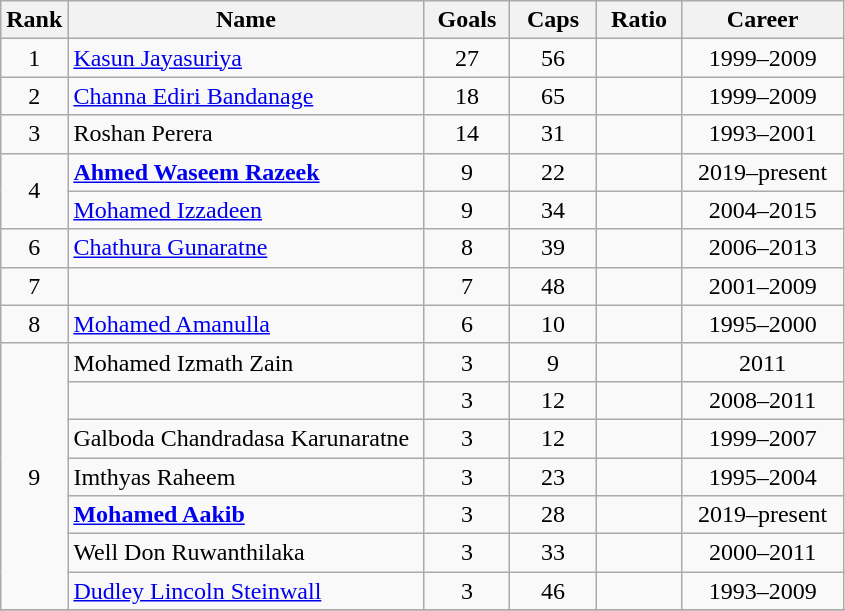<table class="wikitable sortable"  style="text-align:center;">
<tr>
<th width="30">Rank</th>
<th style="width:230px;">Name</th>
<th width="50">Goals</th>
<th width="50">Caps</th>
<th width="50">Ratio</th>
<th style="width:100px;">Career</th>
</tr>
<tr>
<td>1</td>
<td style="text-align: left;"><a href='#'>Kasun Jayasuriya</a></td>
<td>27</td>
<td>56</td>
<td></td>
<td>1999–2009</td>
</tr>
<tr>
<td>2</td>
<td style="text-align: left;"><a href='#'>Channa Ediri Bandanage</a></td>
<td>18</td>
<td>65</td>
<td></td>
<td>1999–2009</td>
</tr>
<tr>
<td>3</td>
<td style="text-align: left;">Roshan Perera</td>
<td>14</td>
<td>31</td>
<td></td>
<td>1993–2001</td>
</tr>
<tr>
<td rowspan=2>4</td>
<td style="text-align: left;"><strong><a href='#'>Ahmed Waseem Razeek</a></strong></td>
<td>9</td>
<td>22</td>
<td></td>
<td>2019–present</td>
</tr>
<tr>
<td style="text-align: left;"><a href='#'>Mohamed Izzadeen</a></td>
<td>9</td>
<td>34</td>
<td></td>
<td>2004–2015</td>
</tr>
<tr>
<td>6</td>
<td style="text-align: left;"><a href='#'>Chathura Gunaratne</a></td>
<td>8</td>
<td>39</td>
<td></td>
<td>2006–2013</td>
</tr>
<tr>
<td>7</td>
<td style="text-align: left;"></td>
<td>7</td>
<td>48</td>
<td></td>
<td>2001–2009</td>
</tr>
<tr>
<td>8</td>
<td style="text-align: left;"><a href='#'>Mohamed Amanulla</a></td>
<td>6</td>
<td>10</td>
<td></td>
<td>1995–2000</td>
</tr>
<tr>
<td rowspan=7>9</td>
<td style="text-align: left;">Mohamed Izmath Zain</td>
<td>3</td>
<td>9</td>
<td></td>
<td>2011</td>
</tr>
<tr>
<td style="text-align: left;"></td>
<td>3</td>
<td>12</td>
<td></td>
<td>2008–2011</td>
</tr>
<tr>
<td style="text-align: left;">Galboda Chandradasa Karunaratne</td>
<td>3</td>
<td>12</td>
<td></td>
<td>1999–2007</td>
</tr>
<tr>
<td style="text-align: left;">Imthyas Raheem</td>
<td>3</td>
<td>23</td>
<td></td>
<td>1995–2004</td>
</tr>
<tr>
<td style="text-align: left;"><strong><a href='#'>Mohamed Aakib</a></strong></td>
<td>3</td>
<td>28</td>
<td></td>
<td>2019–present</td>
</tr>
<tr>
<td style="text-align: left;">Well Don Ruwanthilaka</td>
<td>3</td>
<td>33</td>
<td></td>
<td>2000–2011</td>
</tr>
<tr>
<td style="text-align: left;"><a href='#'>Dudley Lincoln Steinwall</a></td>
<td>3</td>
<td>46</td>
<td></td>
<td>1993–2009</td>
</tr>
<tr>
</tr>
</table>
